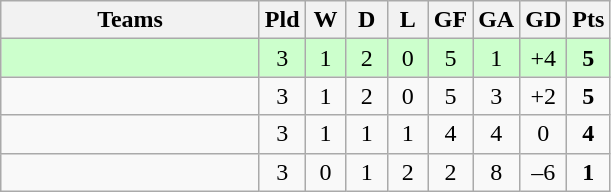<table class="wikitable" style="text-align: center;">
<tr>
<th width=165>Teams</th>
<th width=20>Pld</th>
<th width=20>W</th>
<th width=20>D</th>
<th width=20>L</th>
<th width=20>GF</th>
<th width=20>GA</th>
<th width=20>GD</th>
<th width=20>Pts</th>
</tr>
<tr align=center style="background:#ccffcc;">
<td style="text-align:left;"></td>
<td>3</td>
<td>1</td>
<td>2</td>
<td>0</td>
<td>5</td>
<td>1</td>
<td>+4</td>
<td><strong>5</strong></td>
</tr>
<tr align=center>
<td style="text-align:left;"></td>
<td>3</td>
<td>1</td>
<td>2</td>
<td>0</td>
<td>5</td>
<td>3</td>
<td>+2</td>
<td><strong>5</strong></td>
</tr>
<tr align=center>
<td style="text-align:left;"></td>
<td>3</td>
<td>1</td>
<td>1</td>
<td>1</td>
<td>4</td>
<td>4</td>
<td>0</td>
<td><strong>4</strong></td>
</tr>
<tr align=center>
<td style="text-align:left;"></td>
<td>3</td>
<td>0</td>
<td>1</td>
<td>2</td>
<td>2</td>
<td>8</td>
<td>–6</td>
<td><strong>1</strong></td>
</tr>
</table>
